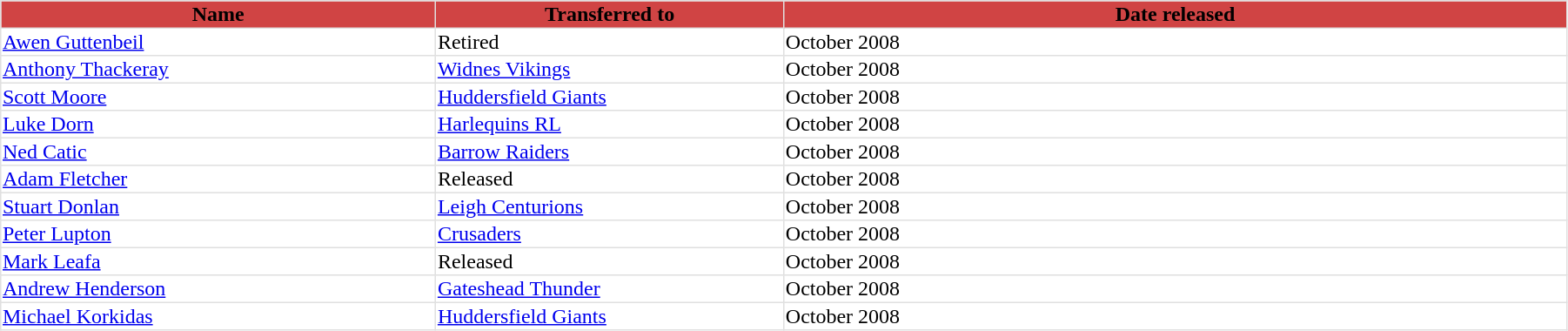<table border="1"  style="width:95%; border-collapse:collapse; border-color:#e0e0e0;">
<tr style="background:#d04444;">
<th style="width:25%;">Name</th>
<th style="width:20%;">Transferred to</th>
<th style="width:45%;">Date released</th>
</tr>
<tr>
<td><a href='#'>Awen Guttenbeil</a></td>
<td>Retired</td>
<td>October 2008</td>
</tr>
<tr>
<td><a href='#'>Anthony Thackeray</a></td>
<td><a href='#'>Widnes Vikings</a></td>
<td>October 2008</td>
</tr>
<tr>
<td><a href='#'>Scott Moore</a></td>
<td><a href='#'>Huddersfield Giants</a></td>
<td>October 2008</td>
</tr>
<tr>
<td><a href='#'>Luke Dorn</a></td>
<td><a href='#'>Harlequins RL</a></td>
<td>October 2008</td>
</tr>
<tr>
<td><a href='#'>Ned Catic</a></td>
<td><a href='#'>Barrow Raiders</a></td>
<td>October 2008</td>
</tr>
<tr>
<td><a href='#'>Adam Fletcher</a></td>
<td>Released</td>
<td>October 2008</td>
</tr>
<tr>
<td><a href='#'>Stuart Donlan</a></td>
<td><a href='#'>Leigh Centurions</a></td>
<td>October 2008</td>
</tr>
<tr>
<td><a href='#'>Peter Lupton</a></td>
<td><a href='#'>Crusaders</a></td>
<td>October 2008</td>
</tr>
<tr>
<td><a href='#'>Mark Leafa</a></td>
<td>Released</td>
<td>October 2008</td>
</tr>
<tr>
<td><a href='#'>Andrew Henderson</a></td>
<td><a href='#'>Gateshead Thunder</a></td>
<td>October 2008</td>
</tr>
<tr>
<td><a href='#'>Michael Korkidas</a></td>
<td><a href='#'>Huddersfield Giants</a></td>
<td>October 2008</td>
</tr>
</table>
